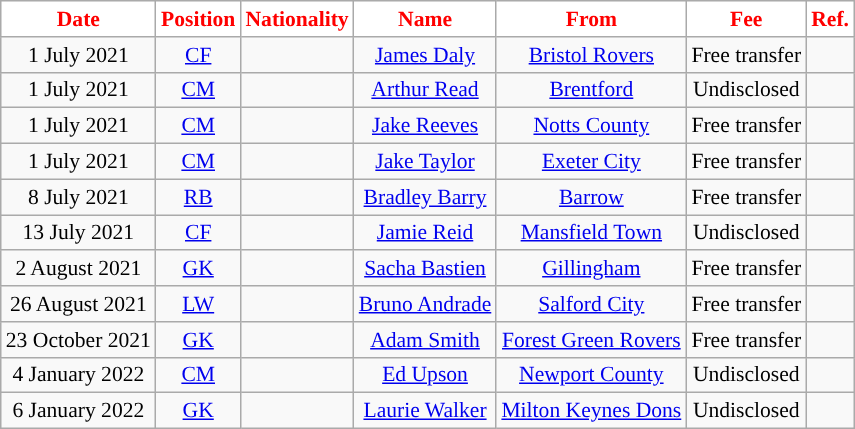<table class="wikitable"  style="text-align:center; font-size:90%; ">
<tr>
<th style="background:white; color:red; ">Date</th>
<th style="background:white; color:red; ">Position</th>
<th style="background:white; color:red; ">Nationality</th>
<th style="background:white; color:red; ">Name</th>
<th style="background:white; color:red; ">From</th>
<th style="background:white; color:red; ">Fee</th>
<th style="background:white; color:red; ">Ref.</th>
</tr>
<tr>
<td>1 July 2021</td>
<td><a href='#'>CF</a></td>
<td></td>
<td><a href='#'>James Daly</a></td>
<td> <a href='#'>Bristol Rovers</a></td>
<td>Free transfer</td>
<td></td>
</tr>
<tr>
<td>1 July 2021</td>
<td><a href='#'>CM</a></td>
<td></td>
<td><a href='#'>Arthur Read</a></td>
<td> <a href='#'>Brentford</a></td>
<td>Undisclosed</td>
<td></td>
</tr>
<tr>
<td>1 July 2021</td>
<td><a href='#'>CM</a></td>
<td></td>
<td><a href='#'>Jake Reeves</a></td>
<td> <a href='#'>Notts County</a></td>
<td>Free transfer</td>
<td></td>
</tr>
<tr>
<td>1 July 2021</td>
<td><a href='#'>CM</a></td>
<td></td>
<td><a href='#'>Jake Taylor</a></td>
<td> <a href='#'>Exeter City</a></td>
<td>Free transfer</td>
<td></td>
</tr>
<tr>
<td>8 July 2021</td>
<td><a href='#'>RB</a></td>
<td></td>
<td><a href='#'>Bradley Barry</a></td>
<td> <a href='#'>Barrow</a></td>
<td>Free transfer</td>
<td></td>
</tr>
<tr>
<td>13 July 2021</td>
<td><a href='#'>CF</a></td>
<td></td>
<td><a href='#'>Jamie Reid</a></td>
<td> <a href='#'>Mansfield Town</a></td>
<td>Undisclosed</td>
<td></td>
</tr>
<tr>
<td>2 August 2021</td>
<td><a href='#'>GK</a></td>
<td></td>
<td><a href='#'>Sacha Bastien</a></td>
<td> <a href='#'>Gillingham</a></td>
<td>Free transfer</td>
<td></td>
</tr>
<tr>
<td>26 August 2021</td>
<td><a href='#'>LW</a></td>
<td></td>
<td><a href='#'>Bruno Andrade</a></td>
<td> <a href='#'>Salford City</a></td>
<td>Free transfer</td>
<td></td>
</tr>
<tr>
<td>23 October 2021</td>
<td><a href='#'>GK</a></td>
<td></td>
<td><a href='#'>Adam Smith</a></td>
<td> <a href='#'>Forest Green Rovers</a></td>
<td>Free transfer</td>
<td></td>
</tr>
<tr>
<td>4 January 2022</td>
<td><a href='#'>CM</a></td>
<td></td>
<td><a href='#'>Ed Upson</a></td>
<td> <a href='#'>Newport County</a></td>
<td>Undisclosed</td>
<td></td>
</tr>
<tr>
<td>6 January 2022</td>
<td><a href='#'>GK</a></td>
<td></td>
<td><a href='#'>Laurie Walker</a></td>
<td> <a href='#'>Milton Keynes Dons</a></td>
<td>Undisclosed</td>
<td></td>
</tr>
</table>
